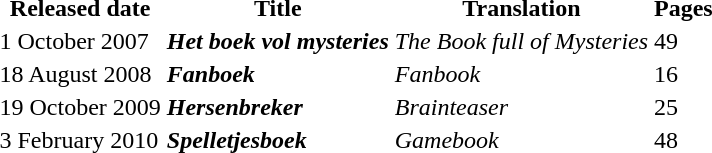<table class="sortable">
<tr>
<th>Released date</th>
<th>Title</th>
<th>Translation</th>
<th>Pages</th>
</tr>
<tr>
<td>1 October 2007</td>
<td><strong><em>Het boek vol mysteries</em></strong></td>
<td><em>The Book full of Mysteries</em></td>
<td>49</td>
</tr>
<tr>
<td>18 August 2008</td>
<td><strong><em>Fanboek</em></strong></td>
<td><em>Fanbook</em></td>
<td>16</td>
</tr>
<tr>
<td>19 October 2009</td>
<td><strong><em>Hersenbreker</em></strong></td>
<td><em>Brainteaser</em></td>
<td>25</td>
</tr>
<tr>
<td>3 February 2010</td>
<td><strong><em>Spelletjesboek</em></strong></td>
<td><em>Gamebook</em></td>
<td>48</td>
</tr>
</table>
